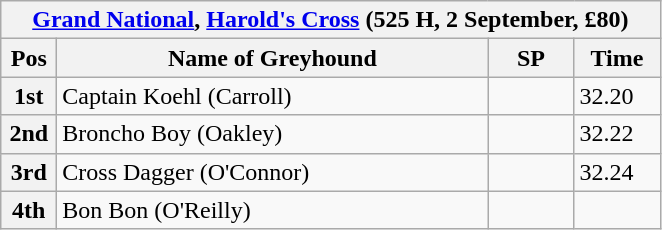<table class="wikitable">
<tr>
<th colspan="6"><a href='#'>Grand National</a>, <a href='#'>Harold's Cross</a> (525 H, 2 September, £80)</th>
</tr>
<tr>
<th width=30>Pos</th>
<th width=280>Name of Greyhound</th>
<th width=50>SP</th>
<th width=50>Time</th>
</tr>
<tr>
<th>1st</th>
<td>Captain Koehl (Carroll)</td>
<td></td>
<td>32.20</td>
</tr>
<tr>
<th>2nd</th>
<td>Broncho Boy (Oakley)</td>
<td></td>
<td>32.22</td>
</tr>
<tr>
<th>3rd</th>
<td>Cross Dagger (O'Connor)</td>
<td></td>
<td>32.24</td>
</tr>
<tr>
<th>4th</th>
<td>Bon Bon (O'Reilly)</td>
<td></td>
<td></td>
</tr>
</table>
